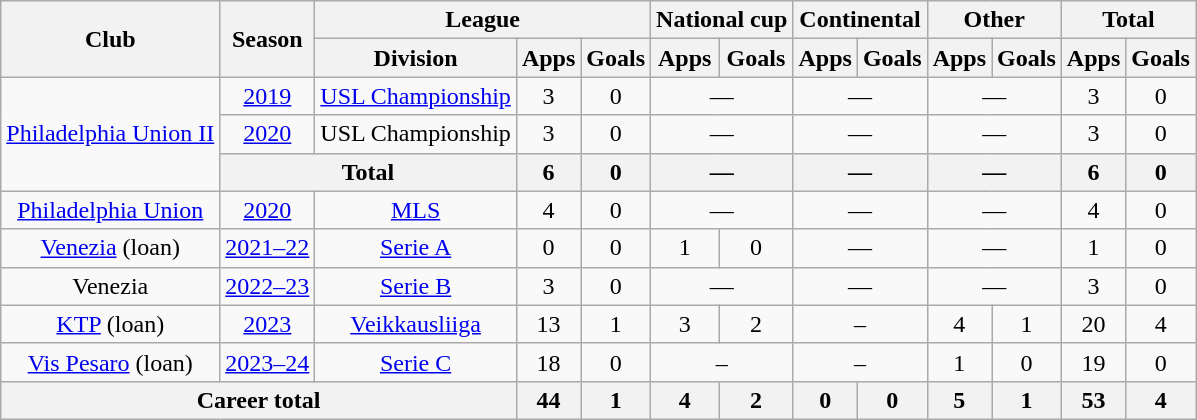<table class=wikitable style=text-align:center>
<tr>
<th rowspan=2>Club</th>
<th rowspan=2>Season</th>
<th colspan=3>League</th>
<th colspan=2>National cup</th>
<th colspan=2>Continental</th>
<th colspan=2>Other</th>
<th colspan=2>Total</th>
</tr>
<tr>
<th>Division</th>
<th>Apps</th>
<th>Goals</th>
<th>Apps</th>
<th>Goals</th>
<th>Apps</th>
<th>Goals</th>
<th>Apps</th>
<th>Goals</th>
<th>Apps</th>
<th>Goals</th>
</tr>
<tr>
<td rowspan=3><a href='#'>Philadelphia Union II</a></td>
<td><a href='#'>2019</a></td>
<td><a href='#'>USL Championship</a></td>
<td>3</td>
<td>0</td>
<td colspan=2>—</td>
<td colspan=2>—</td>
<td colspan=2>—</td>
<td>3</td>
<td>0</td>
</tr>
<tr>
<td><a href='#'>2020</a></td>
<td>USL Championship</td>
<td>3</td>
<td>0</td>
<td colspan=2>—</td>
<td colspan=2>—</td>
<td colspan=2>—</td>
<td>3</td>
<td>0</td>
</tr>
<tr>
<th colspan=2>Total</th>
<th>6</th>
<th>0</th>
<th colspan=2>—</th>
<th colspan=2>—</th>
<th colspan=2>—</th>
<th>6</th>
<th>0</th>
</tr>
<tr>
<td><a href='#'>Philadelphia Union</a></td>
<td><a href='#'>2020</a></td>
<td><a href='#'>MLS</a></td>
<td>4</td>
<td>0</td>
<td colspan=2>—</td>
<td colspan=2>—</td>
<td colspan=2>—</td>
<td>4</td>
<td>0</td>
</tr>
<tr>
<td rowspan=1><a href='#'>Venezia</a> (loan)</td>
<td><a href='#'>2021–22</a></td>
<td><a href='#'>Serie A</a></td>
<td>0</td>
<td>0</td>
<td>1</td>
<td>0</td>
<td colspan=2>—</td>
<td colspan=2>—</td>
<td>1</td>
<td>0</td>
</tr>
<tr>
<td rowspan=1>Venezia</td>
<td><a href='#'>2022–23</a></td>
<td><a href='#'>Serie B</a></td>
<td>3</td>
<td>0</td>
<td colspan=2>—</td>
<td colspan=2>—</td>
<td colspan=2>—</td>
<td>3</td>
<td>0</td>
</tr>
<tr>
<td><a href='#'>KTP</a> (loan)</td>
<td><a href='#'>2023</a></td>
<td><a href='#'>Veikkausliiga</a></td>
<td>13</td>
<td>1</td>
<td>3</td>
<td>2</td>
<td colspan=2>–</td>
<td>4</td>
<td>1</td>
<td>20</td>
<td>4</td>
</tr>
<tr>
<td><a href='#'>Vis Pesaro</a> (loan)</td>
<td><a href='#'>2023–24</a></td>
<td><a href='#'>Serie C</a></td>
<td>18</td>
<td>0</td>
<td colspan=2>–</td>
<td colspan=2>–</td>
<td>1</td>
<td>0</td>
<td>19</td>
<td>0</td>
</tr>
<tr>
<th colspan=3>Career total</th>
<th>44</th>
<th>1</th>
<th>4</th>
<th>2</th>
<th>0</th>
<th>0</th>
<th>5</th>
<th>1</th>
<th>53</th>
<th>4</th>
</tr>
</table>
